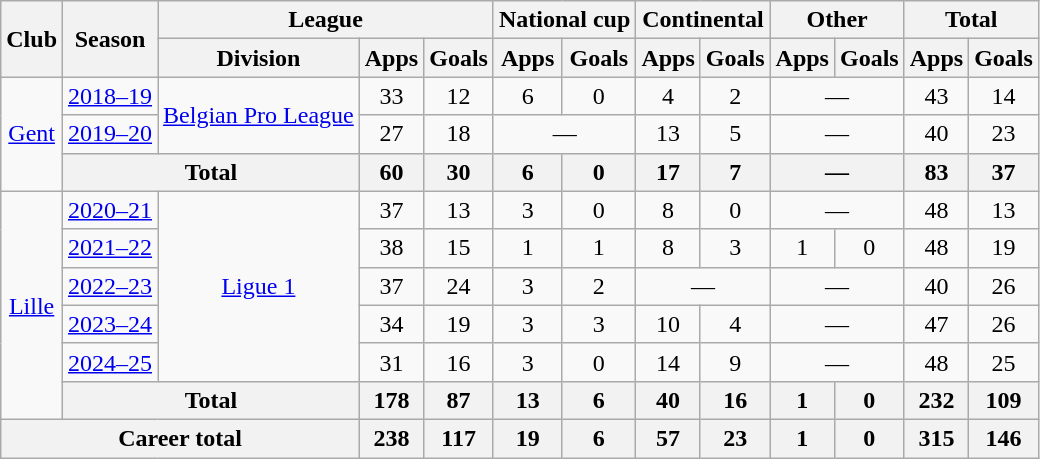<table class="wikitable" style="text-align:center">
<tr>
<th rowspan="2">Club</th>
<th rowspan="2">Season</th>
<th colspan="3">League</th>
<th colspan="2">National cup</th>
<th colspan="2">Continental</th>
<th colspan="2">Other</th>
<th colspan="2">Total</th>
</tr>
<tr>
<th>Division</th>
<th>Apps</th>
<th>Goals</th>
<th>Apps</th>
<th>Goals</th>
<th>Apps</th>
<th>Goals</th>
<th>Apps</th>
<th>Goals</th>
<th>Apps</th>
<th>Goals</th>
</tr>
<tr>
<td rowspan="3"><a href='#'>Gent</a></td>
<td><a href='#'>2018–19</a></td>
<td rowspan="2"><a href='#'>Belgian Pro League</a></td>
<td>33</td>
<td>12</td>
<td>6</td>
<td>0</td>
<td>4</td>
<td>2</td>
<td colspan="2">—</td>
<td>43</td>
<td>14</td>
</tr>
<tr>
<td><a href='#'>2019–20</a></td>
<td>27</td>
<td>18</td>
<td colspan="2">—</td>
<td>13</td>
<td>5</td>
<td colspan="2">—</td>
<td>40</td>
<td>23</td>
</tr>
<tr>
<th colspan="2">Total</th>
<th>60</th>
<th>30</th>
<th>6</th>
<th>0</th>
<th>17</th>
<th>7</th>
<th colspan="2">—</th>
<th>83</th>
<th>37</th>
</tr>
<tr>
<td rowspan="6"><a href='#'>Lille</a></td>
<td><a href='#'>2020–21</a></td>
<td rowspan="5"><a href='#'>Ligue 1</a></td>
<td>37</td>
<td>13</td>
<td>3</td>
<td>0</td>
<td>8</td>
<td>0</td>
<td colspan="2">—</td>
<td>48</td>
<td>13</td>
</tr>
<tr>
<td><a href='#'>2021–22</a></td>
<td>38</td>
<td>15</td>
<td>1</td>
<td>1</td>
<td>8</td>
<td>3</td>
<td>1</td>
<td>0</td>
<td>48</td>
<td>19</td>
</tr>
<tr>
<td><a href='#'>2022–23</a></td>
<td>37</td>
<td>24</td>
<td>3</td>
<td>2</td>
<td colspan="2">—</td>
<td colspan="2">—</td>
<td>40</td>
<td>26</td>
</tr>
<tr>
<td><a href='#'>2023–24</a></td>
<td>34</td>
<td>19</td>
<td>3</td>
<td>3</td>
<td>10</td>
<td>4</td>
<td colspan="2">—</td>
<td>47</td>
<td>26</td>
</tr>
<tr>
<td><a href='#'>2024–25</a></td>
<td>31</td>
<td>16</td>
<td>3</td>
<td>0</td>
<td>14</td>
<td>9</td>
<td colspan="2">—</td>
<td>48</td>
<td>25</td>
</tr>
<tr>
<th colspan="2">Total</th>
<th>178</th>
<th>87</th>
<th>13</th>
<th>6</th>
<th>40</th>
<th>16</th>
<th>1</th>
<th>0</th>
<th>232</th>
<th>109</th>
</tr>
<tr>
<th colspan="3">Career total</th>
<th>238</th>
<th>117</th>
<th>19</th>
<th>6</th>
<th>57</th>
<th>23</th>
<th>1</th>
<th>0</th>
<th>315</th>
<th>146</th>
</tr>
</table>
